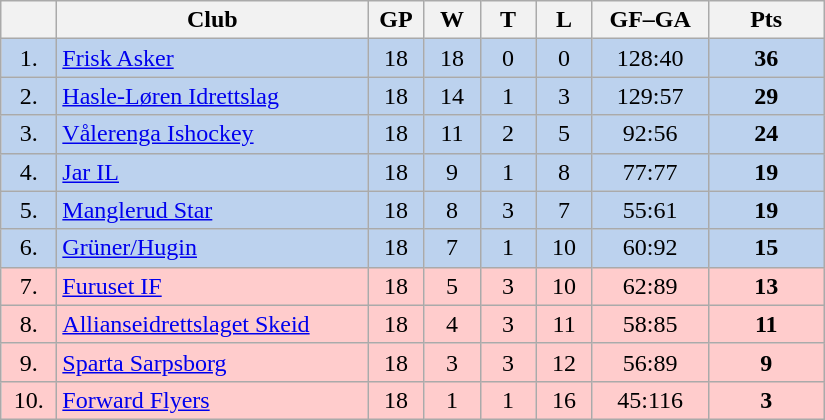<table class="wikitable">
<tr>
<th width="30"></th>
<th width="200">Club</th>
<th width="30">GP</th>
<th width="30">W</th>
<th width="30">T</th>
<th width="30">L</th>
<th width="70">GF–GA</th>
<th width="70">Pts</th>
</tr>
<tr bgcolor="#BCD2EE" align="center">
<td>1.</td>
<td align="left"><a href='#'>Frisk Asker</a></td>
<td>18</td>
<td>18</td>
<td>0</td>
<td>0</td>
<td>128:40</td>
<td><strong>36</strong></td>
</tr>
<tr bgcolor="#BCD2EE" align="center">
<td>2.</td>
<td align="left"><a href='#'>Hasle-Løren Idrettslag</a></td>
<td>18</td>
<td>14</td>
<td>1</td>
<td>3</td>
<td>129:57</td>
<td><strong>29</strong></td>
</tr>
<tr bgcolor="#BCD2EE" align="center">
<td>3.</td>
<td align="left"><a href='#'>Vålerenga Ishockey</a></td>
<td>18</td>
<td>11</td>
<td>2</td>
<td>5</td>
<td>92:56</td>
<td><strong>24</strong></td>
</tr>
<tr bgcolor="#BCD2EE" align="center">
<td>4.</td>
<td align="left"><a href='#'>Jar IL</a></td>
<td>18</td>
<td>9</td>
<td>1</td>
<td>8</td>
<td>77:77</td>
<td><strong>19</strong></td>
</tr>
<tr bgcolor="#BCD2EE" align="center">
<td>5.</td>
<td align="left"><a href='#'>Manglerud Star</a></td>
<td>18</td>
<td>8</td>
<td>3</td>
<td>7</td>
<td>55:61</td>
<td><strong>19</strong></td>
</tr>
<tr bgcolor="#BCD2EE" align="center">
<td>6.</td>
<td align="left"><a href='#'>Grüner/Hugin</a></td>
<td>18</td>
<td>7</td>
<td>1</td>
<td>10</td>
<td>60:92</td>
<td><strong>15</strong></td>
</tr>
<tr bgcolor="#FFCCCC" align="center">
<td>7.</td>
<td align="left"><a href='#'>Furuset IF</a></td>
<td>18</td>
<td>5</td>
<td>3</td>
<td>10</td>
<td>62:89</td>
<td><strong>13</strong></td>
</tr>
<tr bgcolor="#FFCCCC" align="center">
<td>8.</td>
<td align="left"><a href='#'>Allianseidrettslaget Skeid</a></td>
<td>18</td>
<td>4</td>
<td>3</td>
<td>11</td>
<td>58:85</td>
<td><strong>11</strong></td>
</tr>
<tr bgcolor="#FFCCCC" align="center">
<td>9.</td>
<td align="left"><a href='#'>Sparta Sarpsborg</a></td>
<td>18</td>
<td>3</td>
<td>3</td>
<td>12</td>
<td>56:89</td>
<td><strong>9</strong></td>
</tr>
<tr bgcolor="#FFCCCC" align="center">
<td>10.</td>
<td align="left"><a href='#'>Forward Flyers</a></td>
<td>18</td>
<td>1</td>
<td>1</td>
<td>16</td>
<td>45:116</td>
<td><strong>3</strong></td>
</tr>
</table>
